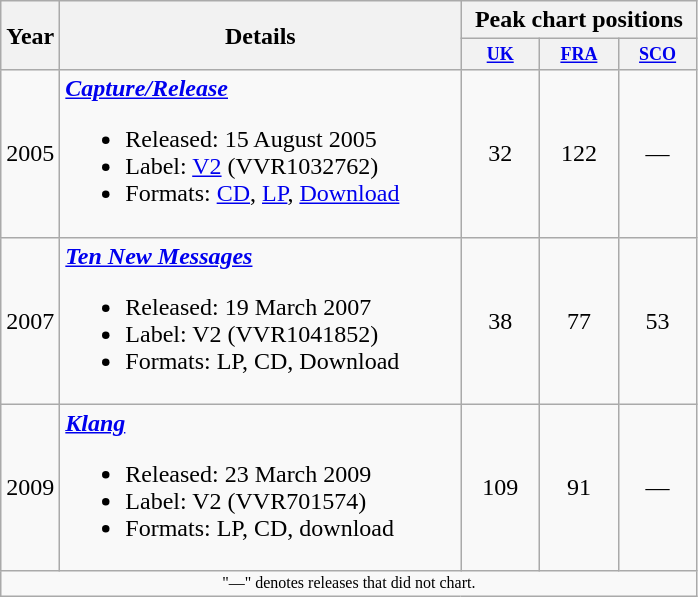<table class="wikitable">
<tr>
<th rowspan="2">Year</th>
<th rowspan="2" width="260">Details</th>
<th colspan="3" width="150">Peak chart positions</th>
</tr>
<tr>
<th style="width:3em;font-size:75%"><a href='#'>UK</a><br></th>
<th style="width:3em;font-size:75%"><a href='#'>FRA</a><br></th>
<th style="width:3em;font-size:75%"><a href='#'>SCO</a><br></th>
</tr>
<tr>
<td>2005</td>
<td><strong><em><a href='#'>Capture/Release</a></em></strong><br><ul><li>Released: 15 August 2005</li><li>Label: <a href='#'>V2</a> (VVR1032762)</li><li>Formats: <a href='#'>CD</a>, <a href='#'>LP</a>, <a href='#'>Download</a></li></ul></td>
<td align="center">32</td>
<td align="center">122</td>
<td align="center">—</td>
</tr>
<tr>
<td>2007</td>
<td><strong><em><a href='#'>Ten New Messages</a></em></strong><br><ul><li>Released: 19 March 2007</li><li>Label: V2 (VVR1041852)</li><li>Formats: LP, CD, Download</li></ul></td>
<td align="center">38</td>
<td align="center">77</td>
<td align="center">53</td>
</tr>
<tr>
<td>2009</td>
<td><strong><em><a href='#'>Klang</a></em></strong><br><ul><li>Released: 23 March 2009</li><li>Label: V2 (VVR701574)</li><li>Formats: LP, CD, download</li></ul></td>
<td align="center">109</td>
<td align="center">91</td>
<td align="center">—</td>
</tr>
<tr>
<td align="center" colspan="5" style="font-size: 8pt">"—" denotes releases that did not chart.</td>
</tr>
</table>
